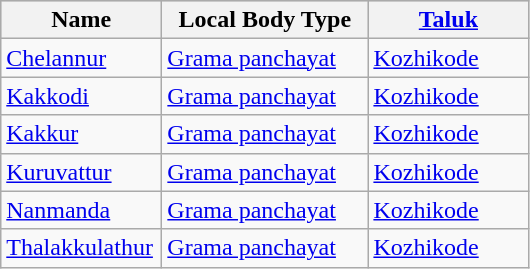<table class="wikitable sortable static-row-numbers static-row-header-hash">
<tr bgcolor="#CCCCCC" align="center">
<th width="100px">Name</th>
<th width="130px">Local Body Type</th>
<th width="100px"><a href='#'>Taluk</a></th>
</tr>
<tr>
<td><a href='#'>Chelannur</a></td>
<td><a href='#'>Grama panchayat</a></td>
<td><a href='#'>Kozhikode</a></td>
</tr>
<tr>
<td><a href='#'>Kakkodi</a></td>
<td><a href='#'>Grama panchayat</a></td>
<td><a href='#'>Kozhikode</a></td>
</tr>
<tr>
<td><a href='#'>Kakkur</a></td>
<td><a href='#'>Grama panchayat</a></td>
<td><a href='#'>Kozhikode</a></td>
</tr>
<tr>
<td><a href='#'>Kuruvattur</a></td>
<td><a href='#'>Grama panchayat</a></td>
<td><a href='#'>Kozhikode</a></td>
</tr>
<tr>
<td><a href='#'>Nanmanda</a></td>
<td><a href='#'>Grama panchayat</a></td>
<td><a href='#'>Kozhikode</a></td>
</tr>
<tr>
<td><a href='#'>Thalakkulathur</a></td>
<td><a href='#'>Grama panchayat</a></td>
<td><a href='#'>Kozhikode</a></td>
</tr>
</table>
